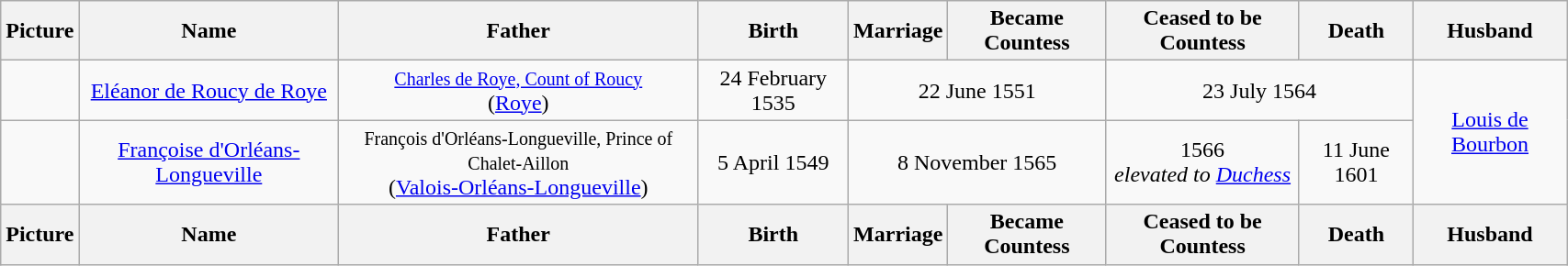<table width=90% class="wikitable">
<tr>
<th>Picture</th>
<th>Name</th>
<th>Father</th>
<th>Birth</th>
<th>Marriage</th>
<th>Became Countess</th>
<th>Ceased to be Countess</th>
<th>Death</th>
<th>Husband</th>
</tr>
<tr>
<td align=center></td>
<td align=center><a href='#'>Eléanor de Roucy de Roye</a></td>
<td align="center"><small><a href='#'>Charles de Roye, Count of Roucy</a></small><br>(<a href='#'>Roye</a>)</td>
<td align="center">24 February 1535</td>
<td align="center" colspan="2">22 June 1551</td>
<td align="center" colspan="2">23 July 1564</td>
<td align="center" rowspan="2"><a href='#'>Louis de Bourbon</a></td>
</tr>
<tr>
<td align=center></td>
<td align=center><a href='#'>Françoise d'Orléans-Longueville</a></td>
<td align="center"><small>François d'Orléans-Longueville, Prince of Chalet-Aillon</small><br>(<a href='#'>Valois-Orléans-Longueville</a>)</td>
<td align="center">5 April 1549</td>
<td align="center" colspan="2">8 November 1565</td>
<td align="center">1566<br><em>elevated to <a href='#'>Duchess</a></em></td>
<td align="center">11 June 1601</td>
</tr>
<tr>
<th>Picture</th>
<th>Name</th>
<th>Father</th>
<th>Birth</th>
<th>Marriage</th>
<th>Became Countess</th>
<th>Ceased to be Countess</th>
<th>Death</th>
<th>Husband</th>
</tr>
</table>
